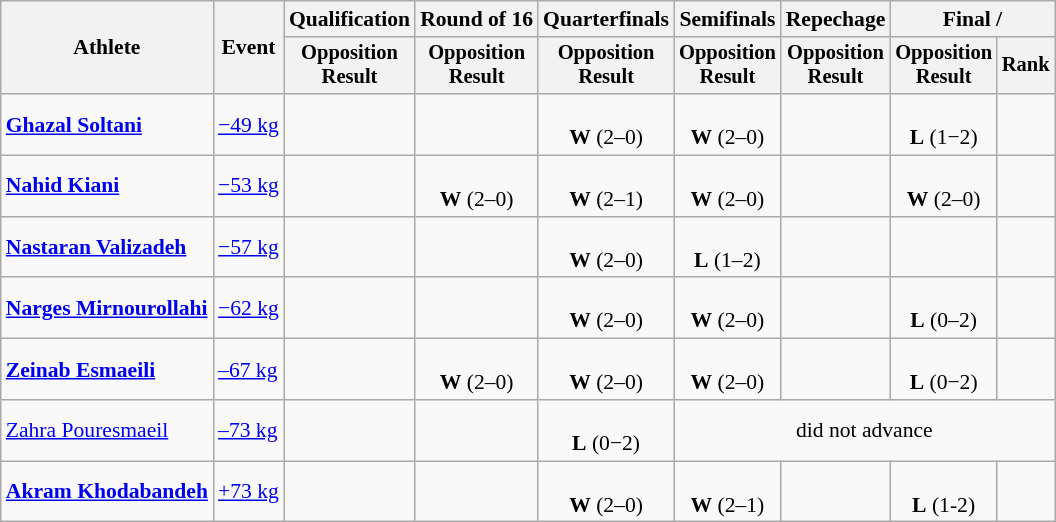<table class="wikitable" style="font-size:90%;">
<tr>
<th rowspan=2>Athlete</th>
<th rowspan=2>Event</th>
<th>Qualification</th>
<th>Round of 16</th>
<th>Quarterfinals</th>
<th>Semifinals</th>
<th>Repechage</th>
<th colspan=2>Final / </th>
</tr>
<tr style="font-size:95%">
<th>Opposition<br>Result</th>
<th>Opposition<br>Result</th>
<th>Opposition<br>Result</th>
<th>Opposition<br>Result</th>
<th>Opposition<br>Result</th>
<th>Opposition<br>Result</th>
<th>Rank</th>
</tr>
<tr align=center>
<td align=left><strong><a href='#'>Ghazal Soltani</a></strong></td>
<td align=left><a href='#'>−49 kg</a></td>
<td></td>
<td></td>
<td><br><strong>W</strong> (2–0)</td>
<td><br><strong>W</strong> (2–0)</td>
<td></td>
<td><br><strong>L</strong> (1−2)</td>
<td></td>
</tr>
<tr align=center>
<td align=left><strong><a href='#'>Nahid Kiani</a></strong></td>
<td align=left><a href='#'>−53 kg</a></td>
<td></td>
<td><br><strong>W</strong> (2–0)</td>
<td><br><strong>W</strong> (2–1)</td>
<td><br><strong>W</strong> (2–0)</td>
<td></td>
<td><br><strong>W</strong> (2–0)</td>
<td></td>
</tr>
<tr align=center>
<td align=left><strong><a href='#'>Nastaran Valizadeh</a></strong></td>
<td align=left><a href='#'>−57 kg</a></td>
<td></td>
<td></td>
<td><br><strong>W</strong> (2–0)</td>
<td><br><strong>L</strong> (1–2)</td>
<td></td>
<td></td>
<td></td>
</tr>
<tr align=center>
<td align=left><strong><a href='#'>Narges Mirnourollahi</a></strong></td>
<td align=left><a href='#'>−62 kg</a></td>
<td></td>
<td></td>
<td><br><strong>W</strong> (2–0)</td>
<td><br><strong>W</strong> (2–0)</td>
<td></td>
<td><br><strong>L</strong> (0–2)</td>
<td></td>
</tr>
<tr align=center>
<td align=left><strong><a href='#'>Zeinab Esmaeili</a></strong></td>
<td align=left><a href='#'>–67 kg</a></td>
<td></td>
<td><br><strong>W</strong> (2–0)</td>
<td><br><strong>W</strong> (2–0)</td>
<td><br><strong>W</strong> (2–0)</td>
<td></td>
<td><br><strong>L</strong> (0−2)</td>
<td></td>
</tr>
<tr align=center>
<td align=left><a href='#'>Zahra Pouresmaeil</a></td>
<td align=left><a href='#'>–73 kg</a></td>
<td></td>
<td></td>
<td><br><strong>L</strong> (0−2)</td>
<td Colspan=5>did not advance</td>
</tr>
<tr align=center>
<td align=left><strong><a href='#'>Akram Khodabandeh</a></strong></td>
<td align=left><a href='#'>+73 kg</a></td>
<td></td>
<td></td>
<td><br><strong>W</strong> (2–0)</td>
<td><br><strong>W</strong> (2–1)</td>
<td></td>
<td><br><strong>L</strong> (1-2)</td>
<td></td>
</tr>
</table>
